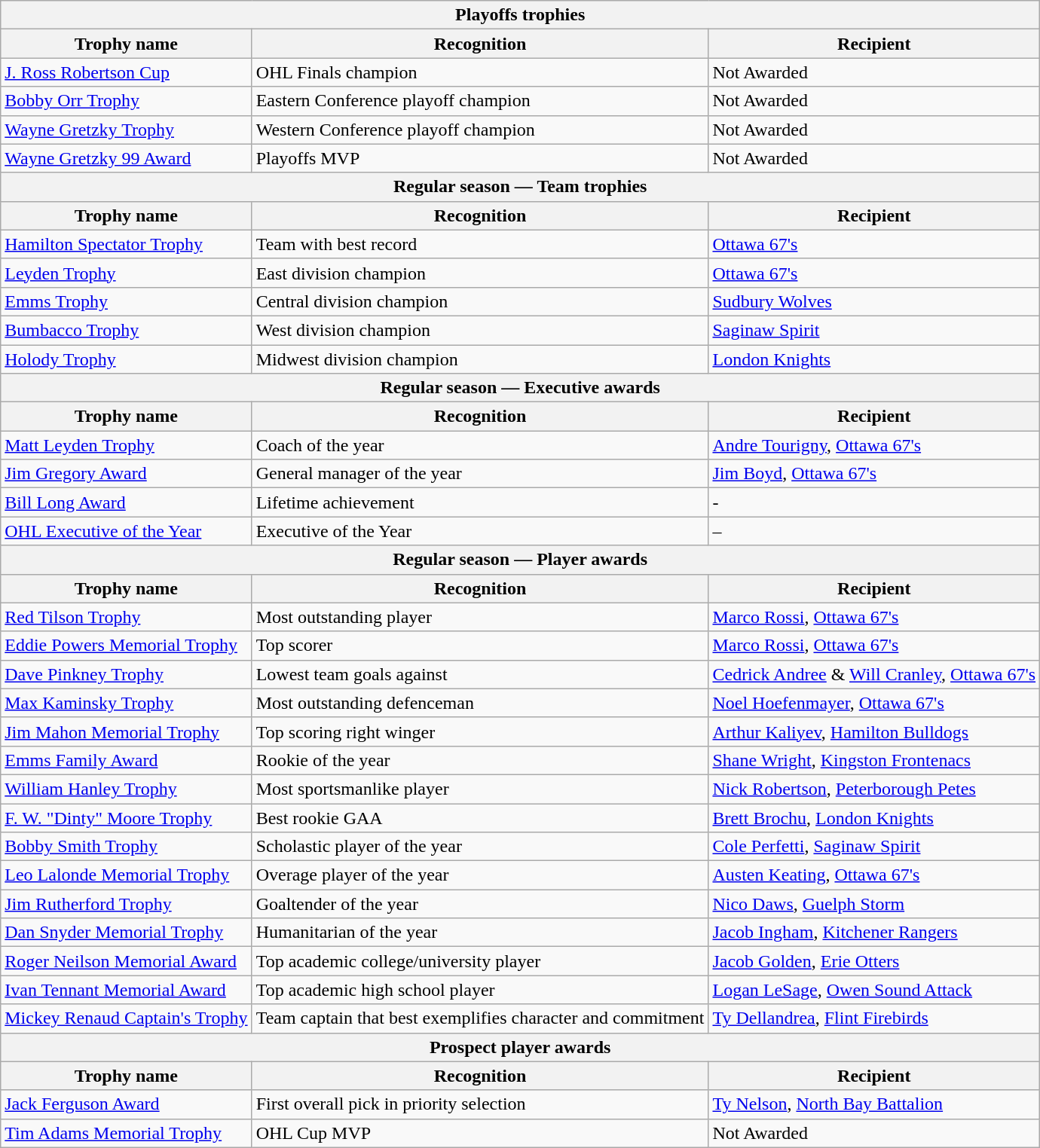<table class="wikitable">
<tr>
<th colspan="3">Playoffs trophies</th>
</tr>
<tr>
<th>Trophy name</th>
<th>Recognition</th>
<th>Recipient</th>
</tr>
<tr>
<td><a href='#'>J. Ross Robertson Cup</a></td>
<td>OHL Finals champion</td>
<td>Not Awarded</td>
</tr>
<tr>
<td><a href='#'>Bobby Orr Trophy</a></td>
<td>Eastern Conference playoff champion</td>
<td>Not Awarded</td>
</tr>
<tr>
<td><a href='#'>Wayne Gretzky Trophy</a></td>
<td>Western Conference playoff champion</td>
<td>Not Awarded</td>
</tr>
<tr>
<td><a href='#'>Wayne Gretzky 99 Award</a></td>
<td>Playoffs MVP</td>
<td>Not Awarded</td>
</tr>
<tr>
<th colspan="3">Regular season — Team trophies</th>
</tr>
<tr>
<th>Trophy name</th>
<th>Recognition</th>
<th>Recipient</th>
</tr>
<tr>
<td><a href='#'>Hamilton Spectator Trophy</a></td>
<td>Team with best record</td>
<td><a href='#'>Ottawa 67's</a></td>
</tr>
<tr>
<td><a href='#'>Leyden Trophy</a></td>
<td>East division champion</td>
<td><a href='#'>Ottawa 67's</a></td>
</tr>
<tr>
<td><a href='#'>Emms Trophy</a></td>
<td>Central division champion</td>
<td><a href='#'>Sudbury Wolves</a></td>
</tr>
<tr>
<td><a href='#'>Bumbacco Trophy</a></td>
<td>West division champion</td>
<td><a href='#'>Saginaw Spirit</a></td>
</tr>
<tr>
<td><a href='#'>Holody Trophy</a></td>
<td>Midwest division champion</td>
<td><a href='#'>London Knights</a></td>
</tr>
<tr>
<th colspan="3">Regular season — Executive awards</th>
</tr>
<tr>
<th>Trophy name</th>
<th>Recognition</th>
<th>Recipient</th>
</tr>
<tr>
<td><a href='#'>Matt Leyden Trophy</a></td>
<td>Coach of the year</td>
<td><a href='#'>Andre Tourigny</a>, <a href='#'>Ottawa 67's</a></td>
</tr>
<tr>
<td><a href='#'>Jim Gregory Award</a></td>
<td>General manager of the year</td>
<td><a href='#'>Jim Boyd</a>, <a href='#'>Ottawa 67's</a></td>
</tr>
<tr>
<td><a href='#'>Bill Long Award</a></td>
<td>Lifetime achievement</td>
<td>-</td>
</tr>
<tr>
<td><a href='#'>OHL Executive of the Year</a></td>
<td>Executive of the Year</td>
<td>–</td>
</tr>
<tr>
<th colspan="3">Regular season — Player awards</th>
</tr>
<tr>
<th>Trophy name</th>
<th>Recognition</th>
<th>Recipient</th>
</tr>
<tr>
<td><a href='#'>Red Tilson Trophy</a></td>
<td>Most outstanding player</td>
<td><a href='#'>Marco Rossi</a>, <a href='#'>Ottawa 67's</a></td>
</tr>
<tr>
<td><a href='#'>Eddie Powers Memorial Trophy</a></td>
<td>Top scorer</td>
<td><a href='#'>Marco Rossi</a>, <a href='#'>Ottawa 67's</a></td>
</tr>
<tr>
<td><a href='#'>Dave Pinkney Trophy</a></td>
<td>Lowest team goals against</td>
<td><a href='#'>Cedrick Andree</a> & <a href='#'>Will Cranley</a>, <a href='#'>Ottawa 67's</a></td>
</tr>
<tr>
<td><a href='#'>Max Kaminsky Trophy</a></td>
<td>Most outstanding defenceman</td>
<td><a href='#'>Noel Hoefenmayer</a>, <a href='#'>Ottawa 67's</a></td>
</tr>
<tr>
<td><a href='#'>Jim Mahon Memorial Trophy</a></td>
<td>Top scoring right winger</td>
<td><a href='#'>Arthur Kaliyev</a>, <a href='#'>Hamilton Bulldogs</a></td>
</tr>
<tr>
<td><a href='#'>Emms Family Award</a></td>
<td>Rookie of the year</td>
<td><a href='#'>Shane Wright</a>, <a href='#'>Kingston Frontenacs</a></td>
</tr>
<tr>
<td><a href='#'>William Hanley Trophy</a></td>
<td>Most sportsmanlike player</td>
<td><a href='#'>Nick Robertson</a>, <a href='#'>Peterborough Petes</a></td>
</tr>
<tr>
<td><a href='#'>F. W. "Dinty" Moore Trophy</a></td>
<td>Best rookie GAA</td>
<td><a href='#'>Brett Brochu</a>, <a href='#'>London Knights</a></td>
</tr>
<tr>
<td><a href='#'>Bobby Smith Trophy</a></td>
<td>Scholastic player of the year</td>
<td><a href='#'>Cole Perfetti</a>, <a href='#'>Saginaw Spirit</a></td>
</tr>
<tr>
<td><a href='#'>Leo Lalonde Memorial Trophy</a></td>
<td>Overage player of the year</td>
<td><a href='#'>Austen Keating</a>, <a href='#'>Ottawa 67's</a></td>
</tr>
<tr>
<td><a href='#'>Jim Rutherford Trophy</a></td>
<td>Goaltender of the year</td>
<td><a href='#'>Nico Daws</a>, <a href='#'>Guelph Storm</a></td>
</tr>
<tr>
<td><a href='#'>Dan Snyder Memorial Trophy</a></td>
<td>Humanitarian of the year</td>
<td><a href='#'>Jacob Ingham</a>, <a href='#'>Kitchener Rangers</a></td>
</tr>
<tr>
<td><a href='#'>Roger Neilson Memorial Award</a></td>
<td>Top academic college/university player</td>
<td><a href='#'>Jacob Golden</a>, <a href='#'>Erie Otters</a></td>
</tr>
<tr>
<td><a href='#'>Ivan Tennant Memorial Award</a></td>
<td>Top academic high school player</td>
<td><a href='#'>Logan LeSage</a>, <a href='#'>Owen Sound Attack</a></td>
</tr>
<tr>
<td><a href='#'>Mickey Renaud Captain's Trophy</a></td>
<td>Team captain that best exemplifies character and commitment</td>
<td><a href='#'>Ty Dellandrea</a>, <a href='#'>Flint Firebirds</a></td>
</tr>
<tr>
<th colspan="3">Prospect player awards</th>
</tr>
<tr>
<th>Trophy name</th>
<th>Recognition</th>
<th>Recipient</th>
</tr>
<tr>
<td><a href='#'>Jack Ferguson Award</a></td>
<td>First overall pick in priority selection</td>
<td><a href='#'>Ty Nelson</a>, <a href='#'>North Bay Battalion</a></td>
</tr>
<tr>
<td><a href='#'>Tim Adams Memorial Trophy</a></td>
<td>OHL Cup MVP</td>
<td>Not Awarded</td>
</tr>
</table>
